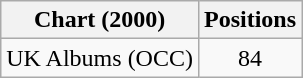<table class="wikitable">
<tr>
<th>Chart (2000)</th>
<th>Positions</th>
</tr>
<tr>
<td>UK Albums (OCC)</td>
<td style="text-align:center">84</td>
</tr>
</table>
